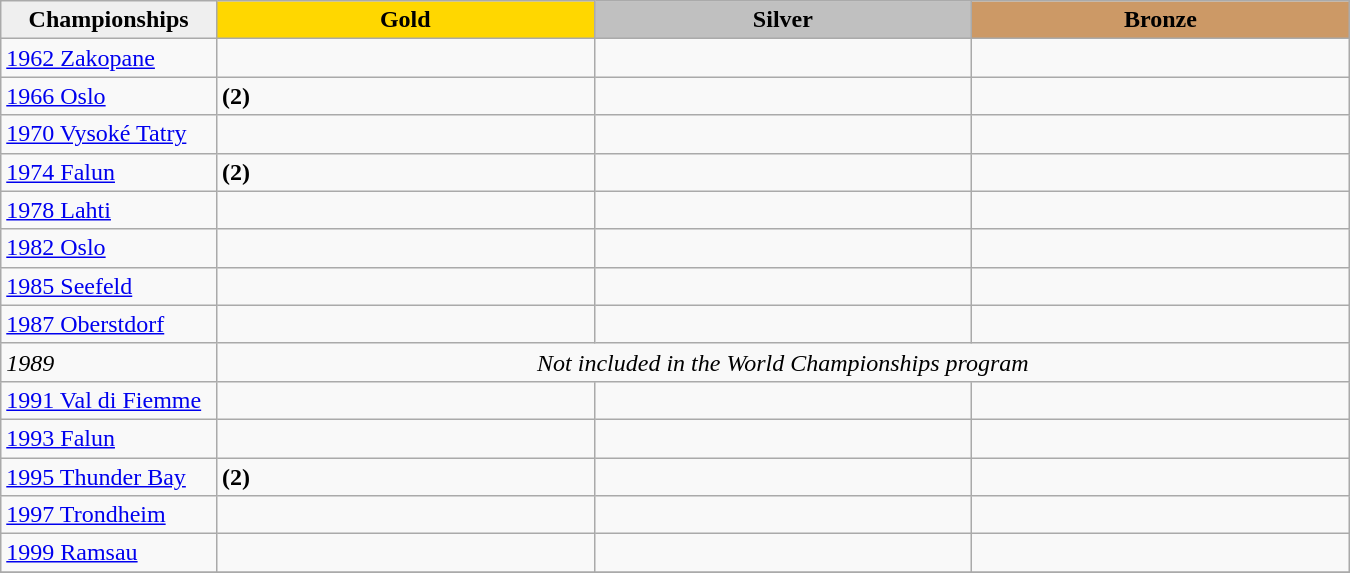<table class="wikitable sortable" style="width:900px;">
<tr>
<th style="width:16%; background:#efefef;">Championships</th>
<th style="width:28%; background:gold">Gold</th>
<th style="width:28%; background:silver">Silver</th>
<th style="width:28%; background:#CC9966">Bronze</th>
</tr>
<tr>
<td><a href='#'>1962 Zakopane</a></td>
<td></td>
<td></td>
<td></td>
</tr>
<tr>
<td><a href='#'>1966 Oslo</a></td>
<td> <strong>(2)</strong></td>
<td></td>
<td></td>
</tr>
<tr>
<td><a href='#'>1970 Vysoké Tatry</a></td>
<td></td>
<td></td>
<td></td>
</tr>
<tr>
<td><a href='#'>1974 Falun</a></td>
<td> <strong>(2)</strong></td>
<td></td>
<td></td>
</tr>
<tr>
<td><a href='#'>1978 Lahti</a></td>
<td></td>
<td></td>
<td></td>
</tr>
<tr>
<td><a href='#'>1982 Oslo</a></td>
<td></td>
<td></td>
<td></td>
</tr>
<tr>
<td><a href='#'>1985 Seefeld</a></td>
<td></td>
<td></td>
<td></td>
</tr>
<tr>
<td><a href='#'>1987 Oberstdorf</a></td>
<td></td>
<td></td>
<td></td>
</tr>
<tr>
<td><em>1989</em></td>
<td colspan=3 align=center><em>Not included in the World Championships program</em></td>
</tr>
<tr>
<td><a href='#'>1991 Val di Fiemme</a></td>
<td></td>
<td></td>
<td></td>
</tr>
<tr>
<td><a href='#'>1993 Falun</a></td>
<td></td>
<td></td>
<td></td>
</tr>
<tr>
<td><a href='#'>1995 Thunder Bay</a></td>
<td> <strong>(2)</strong></td>
<td></td>
<td></td>
</tr>
<tr>
<td><a href='#'>1997 Trondheim</a></td>
<td></td>
<td></td>
<td></td>
</tr>
<tr>
<td><a href='#'>1999 Ramsau</a></td>
<td></td>
<td></td>
<td></td>
</tr>
<tr>
</tr>
</table>
